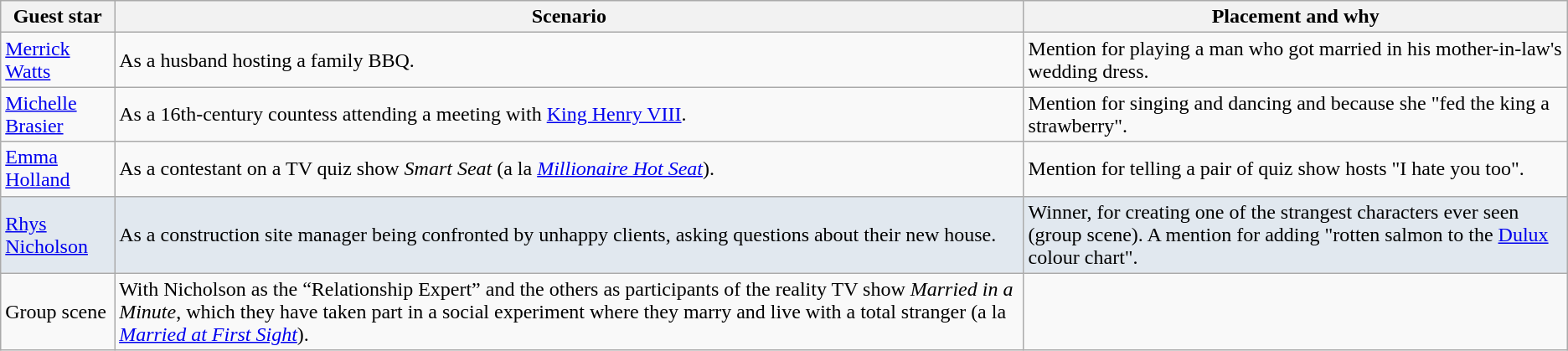<table class="wikitable">
<tr>
<th>Guest star</th>
<th>Scenario</th>
<th>Placement and why</th>
</tr>
<tr>
<td><a href='#'>Merrick Watts</a></td>
<td>As a husband hosting a family BBQ.</td>
<td>Mention for playing a man who got married in his mother-in-law's wedding dress.</td>
</tr>
<tr>
<td><a href='#'>Michelle Brasier</a></td>
<td>As a 16th-century countess attending a meeting with <a href='#'>King Henry VIII</a>.</td>
<td>Mention for singing and dancing and because she "fed the king a strawberry".</td>
</tr>
<tr>
<td><a href='#'>Emma Holland</a></td>
<td>As a contestant on a TV quiz show <em>Smart Seat</em> (a la <em><a href='#'>Millionaire Hot Seat</a></em>).</td>
<td>Mention for telling a pair of quiz show hosts "I hate you too".</td>
</tr>
<tr style="background:#E1E8EF;">
<td><a href='#'>Rhys Nicholson</a></td>
<td>As a construction site manager being confronted by unhappy clients, asking questions about their new house.</td>
<td>Winner, for creating one of the strangest characters ever seen (group scene). A mention for adding "rotten salmon to the <a href='#'>Dulux</a> colour chart".</td>
</tr>
<tr>
<td>Group scene</td>
<td>With Nicholson as the “Relationship Expert” and the others as participants of the reality TV show <em>Married in a Minute</em>, which they have taken part in a social experiment where they marry and live with a total stranger (a la <em><a href='#'>Married at First Sight</a></em>).</td>
<td></td>
</tr>
</table>
